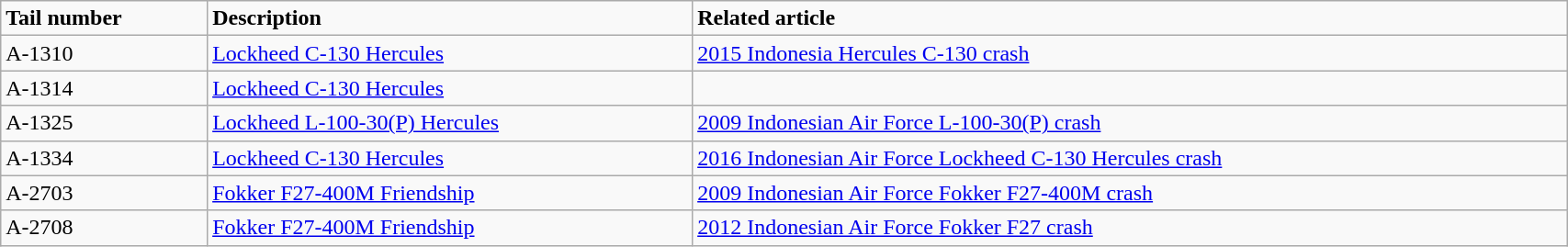<table class="wikitable" width="90%">
<tr>
<td><strong>Tail number</strong></td>
<td><strong>Description</strong></td>
<td><strong>Related article</strong></td>
</tr>
<tr>
<td>A-1310</td>
<td><a href='#'>Lockheed C-130 Hercules</a></td>
<td><a href='#'>2015 Indonesia Hercules C-130 crash</a></td>
</tr>
<tr>
<td>A-1314</td>
<td><a href='#'>Lockheed C-130 Hercules</a></td>
<td></td>
</tr>
<tr>
<td>A-1325</td>
<td><a href='#'>Lockheed L-100-30(P) Hercules</a></td>
<td><a href='#'>2009 Indonesian Air Force L-100-30(P) crash</a></td>
</tr>
<tr>
<td>A-1334</td>
<td><a href='#'>Lockheed C-130 Hercules</a></td>
<td><a href='#'>2016 Indonesian Air Force Lockheed C-130 Hercules crash</a></td>
</tr>
<tr>
<td>A-2703</td>
<td><a href='#'>Fokker F27-400M Friendship</a></td>
<td><a href='#'>2009 Indonesian Air Force Fokker F27-400M crash</a></td>
</tr>
<tr>
<td>A-2708</td>
<td><a href='#'>Fokker F27-400M Friendship</a></td>
<td><a href='#'>2012 Indonesian Air Force Fokker F27 crash</a></td>
</tr>
</table>
